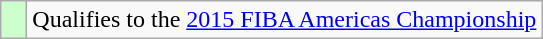<table class="wikitable">
<tr>
<td width=10px bgcolor=#ccffcc></td>
<td>Qualifies to the <a href='#'>2015 FIBA Americas Championship</a></td>
</tr>
</table>
